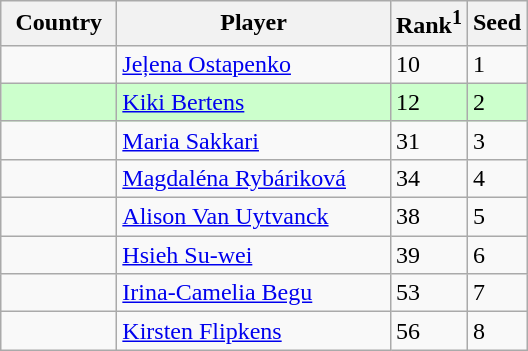<table class="sortable wikitable">
<tr>
<th width="70">Country</th>
<th width="175">Player</th>
<th>Rank<sup>1</sup></th>
<th>Seed</th>
</tr>
<tr>
<td></td>
<td><a href='#'>Jeļena Ostapenko</a></td>
<td>10</td>
<td>1</td>
</tr>
<tr style="background:#cfc;">
<td></td>
<td><a href='#'>Kiki Bertens</a></td>
<td>12</td>
<td>2</td>
</tr>
<tr>
<td></td>
<td><a href='#'>Maria Sakkari</a></td>
<td>31</td>
<td>3</td>
</tr>
<tr>
<td></td>
<td><a href='#'>Magdaléna Rybáriková</a></td>
<td>34</td>
<td>4</td>
</tr>
<tr>
<td></td>
<td><a href='#'>Alison Van Uytvanck</a></td>
<td>38</td>
<td>5</td>
</tr>
<tr>
<td></td>
<td><a href='#'>Hsieh Su-wei</a></td>
<td>39</td>
<td>6</td>
</tr>
<tr>
<td></td>
<td><a href='#'>Irina-Camelia Begu</a></td>
<td>53</td>
<td>7</td>
</tr>
<tr>
<td></td>
<td><a href='#'>Kirsten Flipkens</a></td>
<td>56</td>
<td>8</td>
</tr>
</table>
